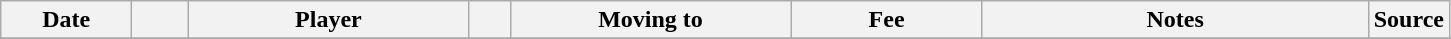<table class="wikitable sortable">
<tr>
<th style="width:80px;">Date</th>
<th style="width:30px;"></th>
<th style="width:180px;">Player</th>
<th style="width:20px;"></th>
<th style="width:180px;">Moving to</th>
<th style="width:120px;" class="unsortable">Fee</th>
<th style="width:250px;" class="unsortable">Notes</th>
<th style="width:20px;">Source</th>
</tr>
<tr>
</tr>
</table>
